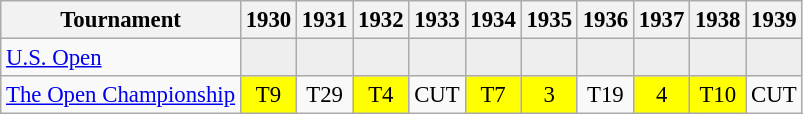<table class="wikitable" style="font-size:95%;text-align:center;">
<tr>
<th>Tournament</th>
<th>1930</th>
<th>1931</th>
<th>1932</th>
<th>1933</th>
<th>1934</th>
<th>1935</th>
<th>1936</th>
<th>1937</th>
<th>1938</th>
<th>1939</th>
</tr>
<tr>
<td align=left><a href='#'>U.S. Open</a></td>
<td style="background:#eeeeee;"></td>
<td style="background:#eeeeee;"></td>
<td style="background:#eeeeee;"></td>
<td style="background:#eeeeee;"></td>
<td style="background:#eeeeee;"></td>
<td style="background:#eeeeee;"></td>
<td style="background:#eeeeee;"></td>
<td style="background:#eeeeee;"></td>
<td style="background:#eeeeee;"></td>
<td style="background:#eeeeee;"></td>
</tr>
<tr>
<td align=left><a href='#'>The Open Championship</a></td>
<td style="background:yellow;">T9</td>
<td>T29</td>
<td style="background:yellow;">T4</td>
<td>CUT</td>
<td style="background:yellow;">T7</td>
<td style="background:yellow;">3</td>
<td>T19</td>
<td style="background:yellow;">4</td>
<td style="background:yellow;">T10</td>
<td>CUT</td>
</tr>
</table>
